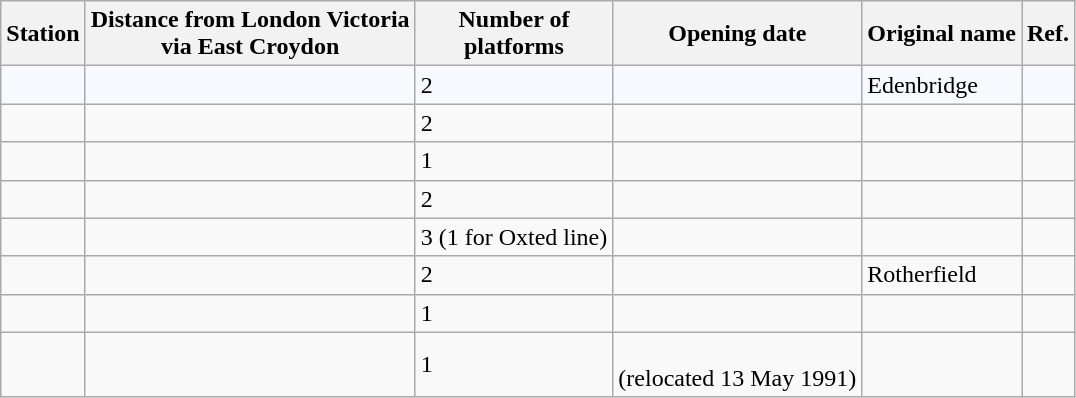<table class="wikitable sortable collapsible">
<tr>
<th scope="col">Station</th>
<th scope="col">Distance from London Victoria<br> via East Croydon</th>
<th scope="col">Number of<br> platforms</th>
<th scope="col">Opening date</th>
<th scope="col" class="unsortable">Original name</th>
<th scope="col" class="unsortable">Ref.</th>
</tr>
<tr style="background:#F8F8FF">
<td></td>
<td></td>
<td>2</td>
<td></td>
<td>Edenbridge</td>
<td></td>
</tr>
<tr>
<td></td>
<td></td>
<td>2</td>
<td></td>
<td></td>
<td></td>
</tr>
<tr>
<td></td>
<td></td>
<td>1</td>
<td></td>
<td></td>
<td></td>
</tr>
<tr>
<td></td>
<td></td>
<td>2</td>
<td></td>
<td></td>
<td></td>
</tr>
<tr>
<td></td>
<td></td>
<td>3 (1 for Oxted line)</td>
<td></td>
<td></td>
<td></td>
</tr>
<tr>
<td></td>
<td></td>
<td>2</td>
<td></td>
<td>Rotherfield</td>
<td></td>
</tr>
<tr>
<td></td>
<td></td>
<td>1</td>
<td></td>
<td></td>
<td></td>
</tr>
<tr>
<td></td>
<td></td>
<td>1</td>
<td><br>(relocated 13 May 1991)</td>
<td></td>
<td></td>
</tr>
</table>
